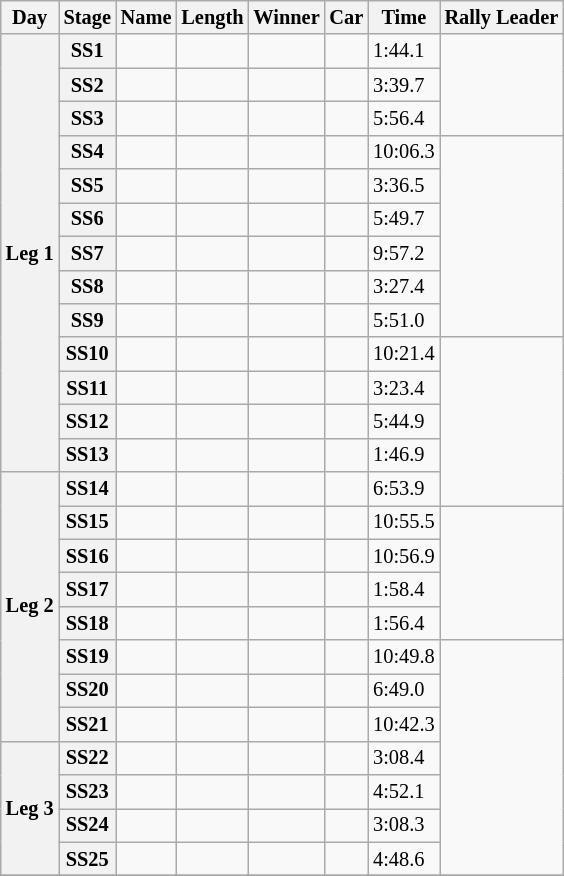<table class="wikitable plainrowheaders sortable" style="font-size: 85%">
<tr>
<th>Day</th>
<th>Stage</th>
<th>Name</th>
<th>Length</th>
<th>Winner</th>
<th>Car</th>
<th>Time</th>
<th>Rally Leader</th>
</tr>
<tr>
<th rowspan="13">Leg 1</th>
<th>SS1</th>
<td></td>
<td></td>
<td></td>
<td></td>
<td>1:44.1</td>
<td rowspan="3"></td>
</tr>
<tr>
<th>SS2</th>
<td></td>
<td></td>
<td></td>
<td></td>
<td>3:39.7</td>
</tr>
<tr>
<th>SS3</th>
<td></td>
<td></td>
<td></td>
<td></td>
<td>5:56.4</td>
</tr>
<tr>
<th>SS4</th>
<td></td>
<td></td>
<td></td>
<td></td>
<td>10:06.3</td>
<td rowspan="6"></td>
</tr>
<tr>
<th>SS5</th>
<td></td>
<td></td>
<td></td>
<td></td>
<td>3:36.5</td>
</tr>
<tr>
<th>SS6</th>
<td></td>
<td></td>
<td></td>
<td></td>
<td>5:49.7</td>
</tr>
<tr>
<th>SS7</th>
<td></td>
<td></td>
<td></td>
<td></td>
<td>9:57.2</td>
</tr>
<tr>
<th>SS8</th>
<td></td>
<td></td>
<td></td>
<td></td>
<td>3:27.4</td>
</tr>
<tr>
<th>SS9</th>
<td></td>
<td></td>
<td></td>
<td></td>
<td>5:51.0</td>
</tr>
<tr>
<th>SS10</th>
<td></td>
<td></td>
<td></td>
<td></td>
<td>10:21.4</td>
<td rowspan="5"></td>
</tr>
<tr>
<th>SS11</th>
<td></td>
<td></td>
<td></td>
<td></td>
<td>3:23.4</td>
</tr>
<tr>
<th>SS12</th>
<td></td>
<td></td>
<td></td>
<td></td>
<td>5:44.9</td>
</tr>
<tr>
<th>SS13</th>
<td></td>
<td></td>
<td></td>
<td></td>
<td>1:46.9</td>
</tr>
<tr>
<th rowspan="8">Leg 2</th>
<th>SS14</th>
<td></td>
<td></td>
<td></td>
<td></td>
<td>6:53.9</td>
</tr>
<tr>
<th>SS15</th>
<td></td>
<td></td>
<td></td>
<td></td>
<td>10:55.5</td>
<td rowspan="4"></td>
</tr>
<tr>
<th>SS16</th>
<td></td>
<td></td>
<td></td>
<td></td>
<td>10:56.9</td>
</tr>
<tr>
<th>SS17</th>
<td></td>
<td></td>
<td></td>
<td></td>
<td>1:58.4</td>
</tr>
<tr>
<th>SS18</th>
<td></td>
<td></td>
<td></td>
<td></td>
<td>1:56.4</td>
</tr>
<tr>
<th>SS19</th>
<td></td>
<td></td>
<td></td>
<td></td>
<td>10:49.8</td>
<td rowspan="7"></td>
</tr>
<tr>
<th>SS20</th>
<td></td>
<td></td>
<td></td>
<td></td>
<td>6:49.0</td>
</tr>
<tr>
<th>SS21</th>
<td></td>
<td></td>
<td></td>
<td></td>
<td>10:42.3</td>
</tr>
<tr>
<th rowspan="4">Leg 3</th>
<th>SS22</th>
<td></td>
<td></td>
<td></td>
<td></td>
<td>3:08.4</td>
</tr>
<tr>
<th>SS23</th>
<td></td>
<td></td>
<td></td>
<td></td>
<td>4:52.1</td>
</tr>
<tr>
<th>SS24</th>
<td></td>
<td></td>
<td><br></td>
<td></td>
<td>3:08.3</td>
</tr>
<tr>
<th>SS25</th>
<td></td>
<td></td>
<td></td>
<td></td>
<td>4:48.6</td>
</tr>
<tr>
</tr>
</table>
